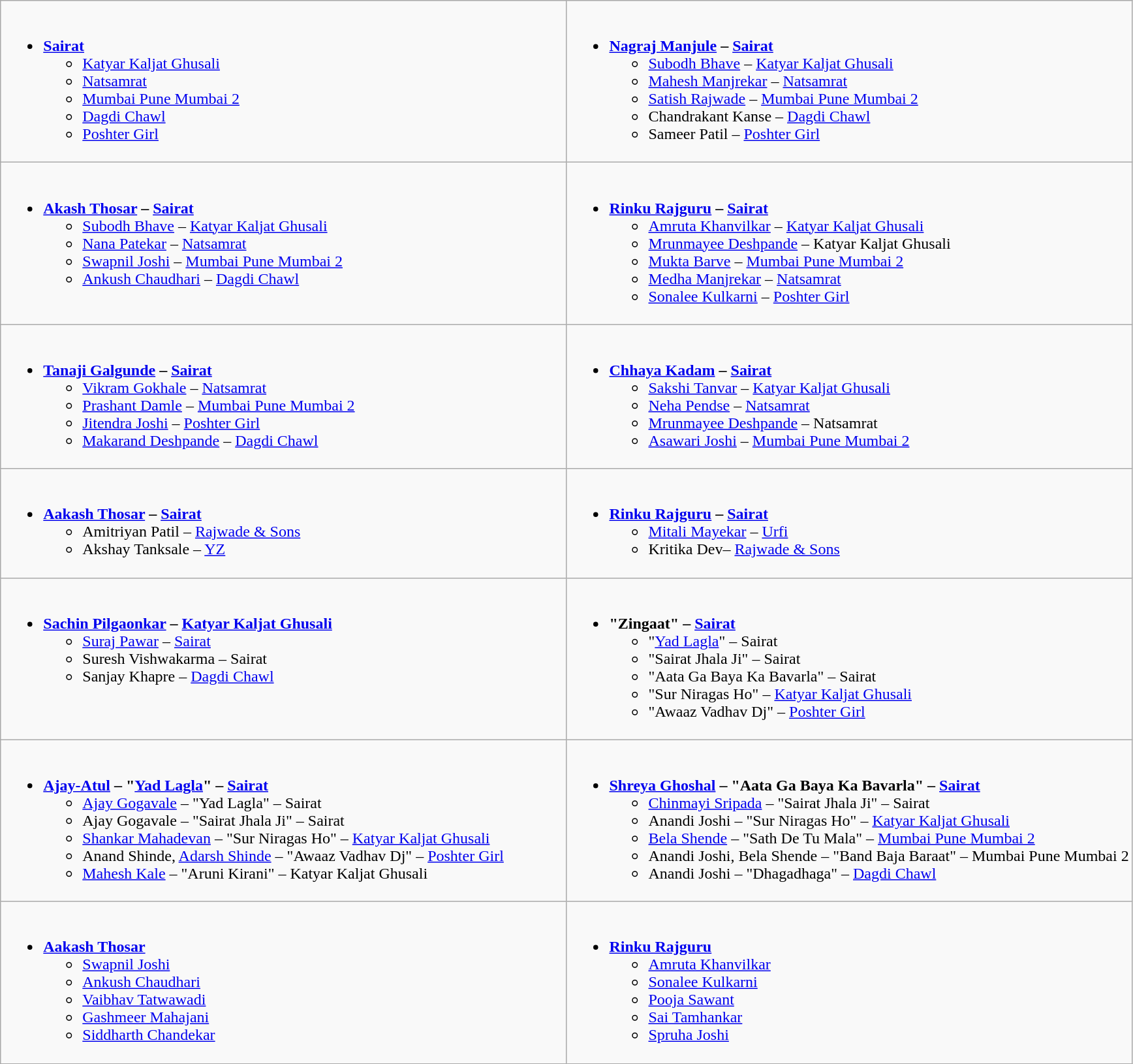<table class="wikitable" role="presentation">
<tr>
<td style="vertical-align:top; width:50%;"><br><ul><li><strong><a href='#'>Sairat</a></strong><ul><li><a href='#'>Katyar Kaljat Ghusali</a></li><li><a href='#'>Natsamrat</a></li><li><a href='#'>Mumbai Pune Mumbai 2</a></li><li><a href='#'>Dagdi Chawl</a></li><li><a href='#'>Poshter Girl</a></li></ul></li></ul></td>
<td style="vertical-align:top; width:50%;"><br><ul><li><strong><a href='#'>Nagraj Manjule</a> – <a href='#'>Sairat</a></strong><ul><li><a href='#'>Subodh Bhave</a> – <a href='#'>Katyar Kaljat Ghusali</a></li><li><a href='#'>Mahesh Manjrekar</a> – <a href='#'>Natsamrat</a></li><li><a href='#'>Satish Rajwade</a> – <a href='#'>Mumbai Pune Mumbai 2</a></li><li>Chandrakant Kanse – <a href='#'>Dagdi Chawl</a></li><li>Sameer Patil – <a href='#'>Poshter Girl</a></li></ul></li></ul></td>
</tr>
<tr>
<td style="vertical-align:top; width:50%;"><br><ul><li><strong><a href='#'>Akash Thosar</a> – <a href='#'>Sairat</a></strong><ul><li><a href='#'>Subodh Bhave</a> – <a href='#'>Katyar Kaljat Ghusali</a></li><li><a href='#'>Nana Patekar</a> – <a href='#'>Natsamrat</a></li><li><a href='#'>Swapnil Joshi</a> – <a href='#'>Mumbai Pune Mumbai 2</a></li><li><a href='#'>Ankush Chaudhari</a> – <a href='#'>Dagdi Chawl</a></li></ul></li></ul></td>
<td style="vertical-align:top; width:50%;"><br><ul><li><strong><a href='#'>Rinku Rajguru</a> – <a href='#'>Sairat</a></strong><ul><li><a href='#'>Amruta Khanvilkar</a> – <a href='#'>Katyar Kaljat Ghusali</a></li><li><a href='#'>Mrunmayee Deshpande</a> – Katyar Kaljat Ghusali</li><li><a href='#'>Mukta Barve</a> – <a href='#'>Mumbai Pune Mumbai 2</a></li><li><a href='#'>Medha Manjrekar</a> – <a href='#'>Natsamrat</a></li><li><a href='#'>Sonalee Kulkarni</a> – <a href='#'>Poshter Girl</a></li></ul></li></ul></td>
</tr>
<tr>
<td style="vertical-align:top; width:50%;"><br><ul><li><strong><a href='#'>Tanaji Galgunde</a> – <a href='#'>Sairat</a></strong><ul><li><a href='#'>Vikram Gokhale</a> – <a href='#'>Natsamrat</a></li><li><a href='#'>Prashant Damle</a> – <a href='#'>Mumbai Pune Mumbai 2</a></li><li><a href='#'>Jitendra Joshi</a> – <a href='#'>Poshter Girl</a></li><li><a href='#'>Makarand Deshpande</a> – <a href='#'>Dagdi Chawl</a></li></ul></li></ul></td>
<td style="vertical-align:top; width:50%;"><br><ul><li><strong><a href='#'>Chhaya Kadam</a> – <a href='#'>Sairat</a></strong><ul><li><a href='#'>Sakshi Tanvar</a> – <a href='#'>Katyar Kaljat Ghusali</a></li><li><a href='#'>Neha Pendse</a> – <a href='#'>Natsamrat</a></li><li><a href='#'>Mrunmayee Deshpande</a> – Natsamrat</li><li><a href='#'>Asawari Joshi</a> – <a href='#'>Mumbai Pune Mumbai 2</a></li></ul></li></ul></td>
</tr>
<tr>
<td style="vertical-align:top; width:50%;"><br><ul><li><strong><a href='#'>Aakash Thosar</a> – <a href='#'>Sairat</a></strong><ul><li>Amitriyan Patil – <a href='#'>Rajwade & Sons</a></li><li>Akshay Tanksale – <a href='#'>YZ</a></li></ul></li></ul></td>
<td style="vertical-align:top; width:50%;"><br><ul><li><strong><a href='#'>Rinku Rajguru</a> – <a href='#'>Sairat</a></strong><ul><li><a href='#'>Mitali Mayekar</a> – <a href='#'>Urfi</a></li><li>Kritika Dev– <a href='#'>Rajwade & Sons</a></li></ul></li></ul></td>
</tr>
<tr>
<td style="vertical-align:top; width:50%;"><br><ul><li><strong><a href='#'>Sachin Pilgaonkar</a> – <a href='#'>Katyar Kaljat Ghusali</a></strong><ul><li><a href='#'>Suraj Pawar</a> – <a href='#'>Sairat</a></li><li>Suresh Vishwakarma – Sairat</li><li>Sanjay Khapre – <a href='#'>Dagdi Chawl</a></li></ul></li></ul></td>
<td style="vertical-align:top; width:50%;"><br><ul><li><strong>"Zingaat" – <a href='#'>Sairat</a></strong><ul><li>"<a href='#'>Yad Lagla</a>" – Sairat</li><li>"Sairat Jhala Ji" – Sairat</li><li>"Aata Ga Baya Ka Bavarla" – Sairat</li><li>"Sur Niragas Ho" – <a href='#'>Katyar Kaljat Ghusali</a></li><li>"Awaaz Vadhav Dj" – <a href='#'>Poshter Girl</a></li></ul></li></ul></td>
</tr>
<tr>
<td style="vertical-align:top; width:50%;"><br><ul><li><strong><a href='#'>Ajay-Atul</a> – "<a href='#'>Yad Lagla</a>" – <a href='#'>Sairat</a></strong><ul><li><a href='#'>Ajay Gogavale</a> – "Yad Lagla" – Sairat</li><li>Ajay Gogavale – "Sairat Jhala Ji" – Sairat</li><li><a href='#'>Shankar Mahadevan</a> – "Sur Niragas Ho" – <a href='#'>Katyar Kaljat Ghusali</a></li><li>Anand Shinde, <a href='#'>Adarsh Shinde</a>  – "Awaaz Vadhav Dj" – <a href='#'>Poshter Girl</a></li><li><a href='#'>Mahesh Kale</a> – "Aruni Kirani" – Katyar Kaljat Ghusali</li></ul></li></ul></td>
<td style="vertical-align:top; width:50%;"><br><ul><li><strong><a href='#'>Shreya Ghoshal</a> – "Aata Ga Baya Ka Bavarla" – <a href='#'>Sairat</a></strong><ul><li><a href='#'>Chinmayi Sripada</a> – "Sairat Jhala Ji" – Sairat</li><li>Anandi Joshi – "Sur Niragas Ho" – <a href='#'>Katyar Kaljat Ghusali</a></li><li><a href='#'>Bela Shende</a> – "Sath De Tu Mala" – <a href='#'>Mumbai Pune Mumbai 2</a></li><li>Anandi Joshi, Bela Shende – "Band Baja Baraat" – Mumbai Pune Mumbai 2</li><li>Anandi Joshi – "Dhagadhaga" – <a href='#'>Dagdi Chawl</a></li></ul></li></ul></td>
</tr>
<tr>
<td style="vertical-align:top; width:50%;"><br><ul><li><strong><a href='#'>Aakash Thosar</a>                   </strong><ul><li><a href='#'>Swapnil Joshi</a></li><li><a href='#'>Ankush Chaudhari</a></li><li><a href='#'>Vaibhav Tatwawadi</a></li><li><a href='#'>Gashmeer Mahajani</a></li><li><a href='#'>Siddharth Chandekar</a></li></ul></li></ul></td>
<td style="vertical-align:top; width:50%;"><br><ul><li><strong><a href='#'>Rinku Rajguru</a>                   </strong><ul><li><a href='#'>Amruta Khanvilkar</a></li><li><a href='#'>Sonalee Kulkarni</a></li><li><a href='#'>Pooja Sawant</a></li><li><a href='#'>Sai Tamhankar</a></li><li><a href='#'>Spruha Joshi</a></li></ul></li></ul></td>
</tr>
</table>
